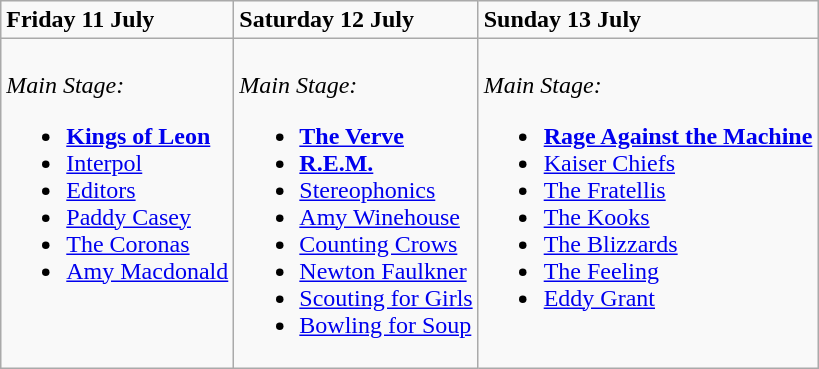<table class="wikitable">
<tr>
<td><strong>Friday 11 July</strong></td>
<td><strong>Saturday 12 July</strong></td>
<td><strong>Sunday 13 July</strong></td>
</tr>
<tr valign="top">
<td><br><em>Main Stage:</em><ul><li><strong><a href='#'>Kings of Leon</a></strong></li><li><a href='#'>Interpol</a></li><li><a href='#'>Editors</a></li><li><a href='#'>Paddy Casey</a></li><li><a href='#'>The Coronas</a></li><li><a href='#'>Amy Macdonald</a></li></ul></td>
<td><br><em>Main Stage:</em><ul><li><strong><a href='#'>The Verve</a></strong></li><li><strong><a href='#'>R.E.M.</a></strong></li><li><a href='#'>Stereophonics</a></li><li><a href='#'>Amy Winehouse</a></li><li><a href='#'>Counting Crows</a></li><li><a href='#'>Newton Faulkner</a></li><li><a href='#'>Scouting for Girls</a></li><li><a href='#'>Bowling for Soup</a></li></ul></td>
<td><br><em>Main Stage:</em><ul><li><strong><a href='#'>Rage Against the Machine</a></strong></li><li><a href='#'>Kaiser Chiefs</a></li><li><a href='#'>The Fratellis</a></li><li><a href='#'>The Kooks</a></li><li><a href='#'>The Blizzards</a></li><li><a href='#'>The Feeling</a></li><li><a href='#'>Eddy Grant</a></li></ul></td>
</tr>
</table>
